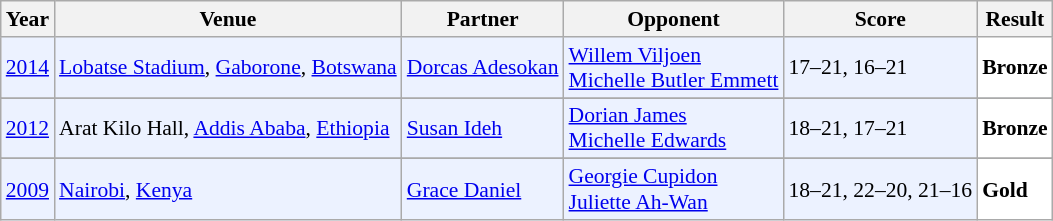<table class="sortable wikitable" style="font-size: 90%;">
<tr>
<th>Year</th>
<th>Venue</th>
<th>Partner</th>
<th>Opponent</th>
<th>Score</th>
<th>Result</th>
</tr>
<tr style="background:#ECF2FF">
<td align="center"><a href='#'>2014</a></td>
<td align="left"><a href='#'>Lobatse Stadium</a>, <a href='#'>Gaborone</a>, <a href='#'>Botswana</a></td>
<td align="left"> <a href='#'>Dorcas Adesokan</a></td>
<td align="left"> <a href='#'>Willem Viljoen</a> <br>  <a href='#'>Michelle Butler Emmett</a></td>
<td align="left">17–21, 16–21</td>
<td style="text-align:left; background:white"> <strong>Bronze</strong></td>
</tr>
<tr>
</tr>
<tr style="background:#ECF2FF">
<td align="center"><a href='#'>2012</a></td>
<td align="left">Arat Kilo Hall, <a href='#'>Addis Ababa</a>, <a href='#'>Ethiopia</a></td>
<td align="left"> <a href='#'>Susan Ideh</a></td>
<td align="left"> <a href='#'>Dorian James</a> <br>  <a href='#'>Michelle Edwards</a></td>
<td align="left">18–21, 17–21</td>
<td style="text-align:left; background:white"> <strong>Bronze</strong></td>
</tr>
<tr>
</tr>
<tr style="background:#ECF2FF">
<td align="center"><a href='#'>2009</a></td>
<td align="left"><a href='#'>Nairobi</a>, <a href='#'>Kenya</a></td>
<td align="left"> <a href='#'>Grace Daniel</a></td>
<td align="left"> <a href='#'>Georgie Cupidon</a> <br>  <a href='#'>Juliette Ah-Wan</a></td>
<td align="left">18–21, 22–20, 21–16</td>
<td style="text-align:left; background:white"> <strong>Gold</strong></td>
</tr>
</table>
